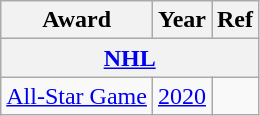<table class="wikitable">
<tr>
<th>Award</th>
<th>Year</th>
<th>Ref</th>
</tr>
<tr>
<th colspan="3"><a href='#'>NHL</a></th>
</tr>
<tr>
<td><a href='#'>All-Star Game</a></td>
<td><a href='#'>2020</a></td>
<td></td>
</tr>
</table>
